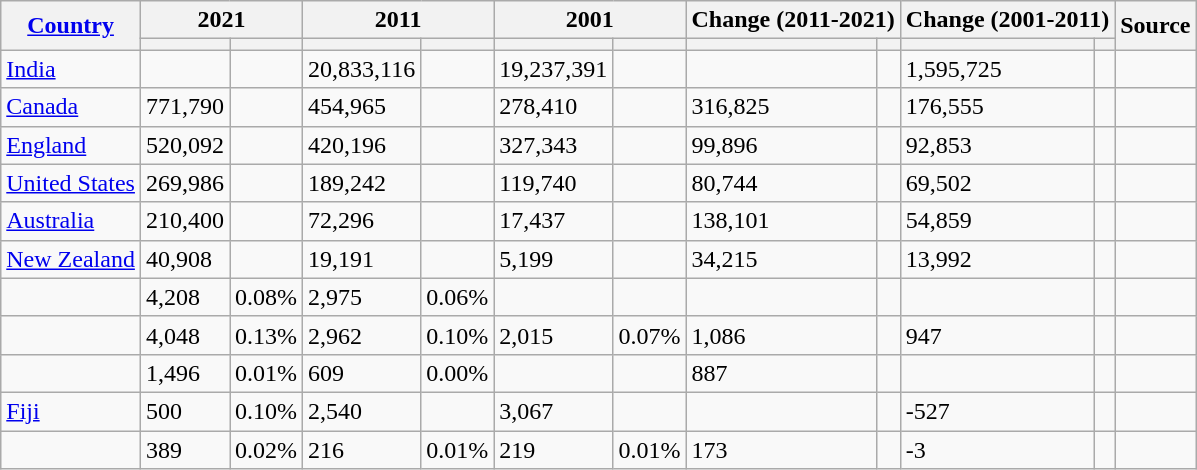<table class="wikitable collapsible sortable col1left">
<tr>
<th rowspan="2"><a href='#'>Country</a></th>
<th colspan="2">2021</th>
<th colspan="2">2011</th>
<th colspan="2">2001</th>
<th colspan="2">Change (2011-2021)</th>
<th colspan="2">Change (2001-2011)</th>
<th rowspan="2">Source</th>
</tr>
<tr>
<th><a href='#'></a></th>
<th></th>
<th></th>
<th></th>
<th></th>
<th></th>
<th></th>
<th></th>
<th></th>
<th></th>
</tr>
<tr>
<td> <a href='#'>India</a></td>
<td></td>
<td></td>
<td>20,833,116</td>
<td></td>
<td>19,237,391</td>
<td></td>
<td></td>
<td></td>
<td>1,595,725</td>
<td></td>
<td></td>
</tr>
<tr>
<td> <a href='#'>Canada</a></td>
<td>771,790</td>
<td></td>
<td>454,965</td>
<td></td>
<td>278,410</td>
<td></td>
<td>316,825</td>
<td></td>
<td>176,555</td>
<td></td>
<td></td>
</tr>
<tr>
<td> <a href='#'>England</a></td>
<td>520,092</td>
<td></td>
<td>420,196</td>
<td></td>
<td>327,343</td>
<td></td>
<td>99,896</td>
<td></td>
<td>92,853</td>
<td></td>
<td></td>
</tr>
<tr>
<td> <a href='#'>United States</a></td>
<td>269,986</td>
<td></td>
<td>189,242</td>
<td></td>
<td>119,740</td>
<td></td>
<td>80,744</td>
<td></td>
<td>69,502</td>
<td></td>
<td></td>
</tr>
<tr>
<td> <a href='#'>Australia</a></td>
<td>210,400</td>
<td></td>
<td>72,296</td>
<td></td>
<td>17,437</td>
<td></td>
<td>138,101</td>
<td></td>
<td>54,859</td>
<td></td>
<td></td>
</tr>
<tr>
<td> <a href='#'>New Zealand</a></td>
<td>40,908</td>
<td></td>
<td>19,191</td>
<td></td>
<td>5,199</td>
<td></td>
<td>34,215</td>
<td></td>
<td>13,992</td>
<td></td>
<td></td>
</tr>
<tr>
<td></td>
<td>4,208</td>
<td>0.08%</td>
<td>2,975</td>
<td>0.06%</td>
<td></td>
<td></td>
<td></td>
<td></td>
<td></td>
<td></td>
<td></td>
</tr>
<tr>
<td></td>
<td>4,048</td>
<td>0.13%</td>
<td>2,962</td>
<td>0.10%</td>
<td>2,015</td>
<td>0.07%</td>
<td>1,086</td>
<td></td>
<td>947</td>
<td></td>
<td></td>
</tr>
<tr>
<td></td>
<td>1,496</td>
<td>0.01%</td>
<td>609</td>
<td>0.00%</td>
<td></td>
<td></td>
<td>887</td>
<td></td>
<td></td>
<td></td>
<td></td>
</tr>
<tr>
<td> <a href='#'>Fiji</a></td>
<td>500</td>
<td>0.10%</td>
<td>2,540</td>
<td></td>
<td>3,067</td>
<td></td>
<td></td>
<td></td>
<td>-527</td>
<td></td>
<td></td>
</tr>
<tr>
<td></td>
<td>389</td>
<td>0.02%</td>
<td>216</td>
<td>0.01%</td>
<td>219</td>
<td>0.01%</td>
<td>173</td>
<td></td>
<td>-3</td>
<td></td>
<td></td>
</tr>
</table>
